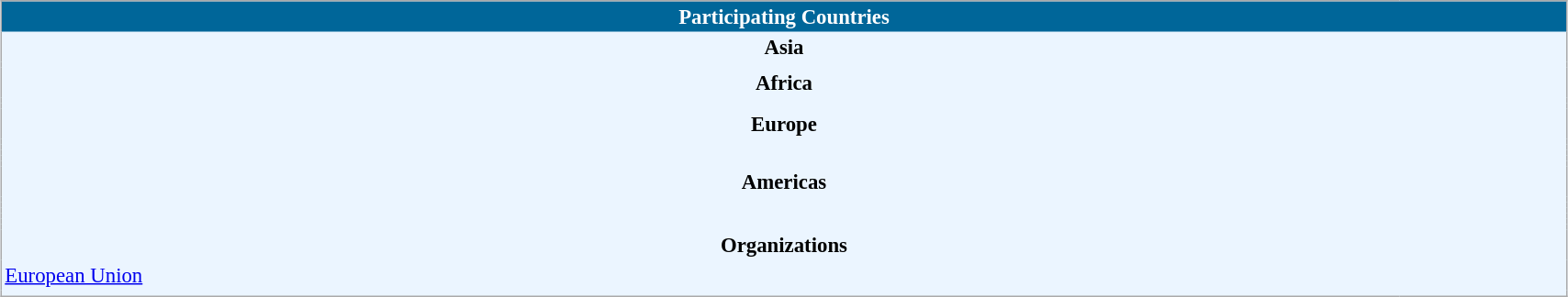<table align="center" cellpadding="2" cellspacing="0" style="background: #ebf5ff; border: 1px #aaa solid; border-collapse: collapse; font-size: 95%;" width="90%">
<tr style="color:white; background: #006699;">
<th colspan="4">Participating Countries</th>
</tr>
<tr>
<th colspan="4">Asia</th>
</tr>
<tr>
<td></td>
<td></td>
<td></td>
<td></td>
</tr>
<tr>
<th colspan="4">Africa</th>
</tr>
<tr>
<td></td>
<td></td>
<td></td>
<td></td>
</tr>
<tr>
<td></td>
<td></td>
</tr>
<tr>
<th colspan="4">Europe</th>
</tr>
<tr>
<td></td>
<td></td>
<td></td>
<td></td>
</tr>
<tr>
<td></td>
<td></td>
<td></td>
<td></td>
</tr>
<tr>
<td></td>
<td></td>
<td></td>
<td></td>
</tr>
<tr>
<td></td>
<td></td>
<td></td>
<td></td>
</tr>
<tr>
<td></td>
<td></td>
<td></td>
</tr>
<tr>
<th colspan="4">Americas</th>
</tr>
<tr>
<td></td>
<td></td>
<td></td>
<td></td>
</tr>
<tr>
<td></td>
<td></td>
<td></td>
<td></td>
</tr>
<tr>
<td></td>
<td></td>
<td></td>
<td></td>
</tr>
<tr>
<td></td>
<td></td>
<td></td>
<td></td>
</tr>
<tr>
<td></td>
<td></td>
<td></td>
<td></td>
</tr>
<tr>
<td></td>
<td></td>
</tr>
<tr>
<th colspan="4">Organizations</th>
</tr>
<tr>
<td> <a href='#'>European Union</a></td>
</tr>
<tr style="color:white; background: #006699;">
</tr>
<tr>
<td></td>
</tr>
</table>
